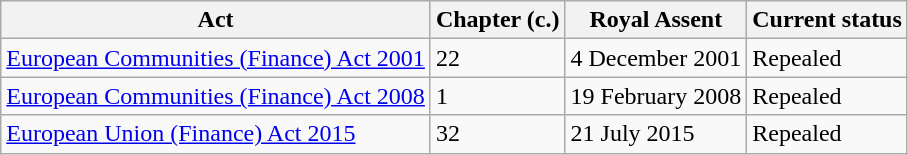<table class="wikitable sortable">
<tr>
<th>Act</th>
<th>Chapter (c.)</th>
<th>Royal Assent</th>
<th>Current status</th>
</tr>
<tr>
<td><a href='#'>European Communities (Finance) Act 2001</a></td>
<td>22</td>
<td>4 December 2001</td>
<td>Repealed</td>
</tr>
<tr>
<td><a href='#'>European Communities (Finance) Act 2008</a></td>
<td>1</td>
<td>19 February 2008</td>
<td>Repealed</td>
</tr>
<tr>
<td><a href='#'>European Union (Finance) Act 2015</a></td>
<td>32</td>
<td>21 July 2015</td>
<td>Repealed</td>
</tr>
</table>
